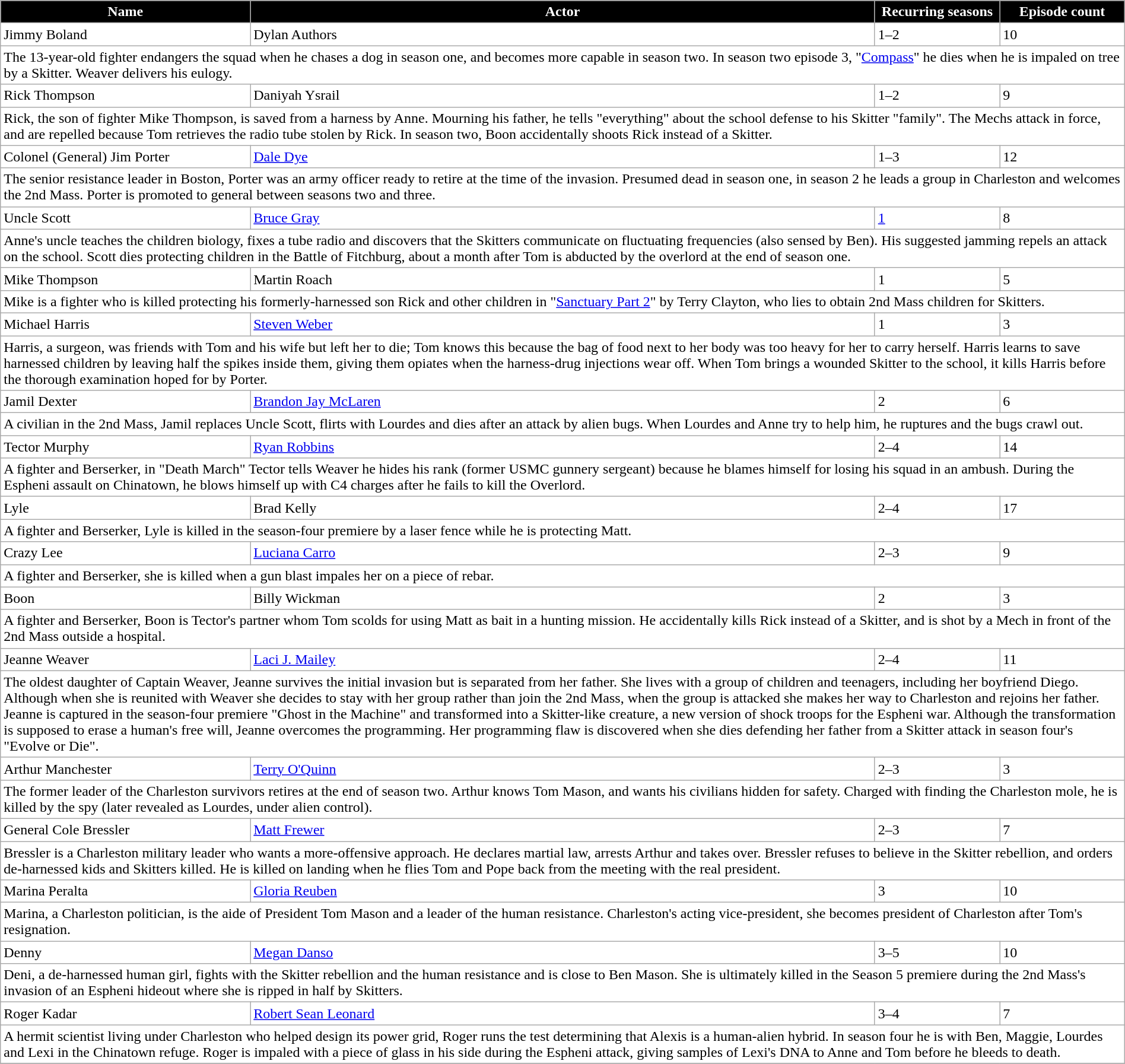<table class="wikitable" style="width:100%; margin-right:auto; background: #FFFFFF;">
<tr style="color:white">
<th style="background-color:#000000; width:20%">Name</th>
<th style="background-color:#000000; width:50%">Actor</th>
<th style="background-color:#000000; width:10%">Recurring seasons</th>
<th style="background-color:#000000; width:10%">Episode count</th>
</tr>
<tr>
<td>Jimmy Boland</td>
<td>Dylan Authors</td>
<td>1–2</td>
<td>10</td>
</tr>
<tr>
<td colspan="4">The 13-year-old fighter endangers the squad when he chases a dog in season one, and becomes more capable in season two. In season two episode 3, "<a href='#'>Compass</a>" he dies when he is impaled on tree by a Skitter. Weaver delivers his eulogy.</td>
</tr>
<tr>
<td>Rick Thompson</td>
<td>Daniyah Ysrail</td>
<td>1–2</td>
<td>9</td>
</tr>
<tr>
<td colspan="4">Rick, the son of fighter Mike Thompson, is saved from a harness by Anne. Mourning his father, he tells "everything" about the school defense to his Skitter "family". The Mechs attack in force, and are repelled because Tom retrieves the radio tube stolen by Rick. In season two, Boon accidentally shoots Rick instead of a Skitter.</td>
</tr>
<tr>
<td>Colonel (General) Jim Porter</td>
<td><a href='#'>Dale Dye</a></td>
<td>1–3</td>
<td>12</td>
</tr>
<tr>
<td colspan="4">The senior resistance leader in Boston, Porter was an army officer ready to retire at the time of the invasion. Presumed dead in season one, in season 2 he leads a group in Charleston and welcomes the 2nd Mass. Porter is promoted to general between seasons two and three.</td>
</tr>
<tr>
<td>Uncle Scott</td>
<td><a href='#'>Bruce Gray</a></td>
<td><a href='#'>1</a></td>
<td>8</td>
</tr>
<tr>
<td colspan="4">Anne's uncle teaches the children biology, fixes a tube radio and discovers that the Skitters communicate on fluctuating frequencies (also sensed by Ben). His suggested jamming repels an attack on the school. Scott dies protecting children in the Battle of Fitchburg, about a month after Tom is abducted by the overlord at the end of season one.</td>
</tr>
<tr>
<td>Mike Thompson</td>
<td>Martin Roach</td>
<td>1</td>
<td>5</td>
</tr>
<tr>
<td colspan="4">Mike is a fighter who is killed protecting his formerly-harnessed son Rick and other children in "<a href='#'>Sanctuary Part 2</a>" by Terry Clayton, who lies to obtain 2nd Mass children for Skitters.</td>
</tr>
<tr>
<td>Michael Harris</td>
<td><a href='#'>Steven Weber</a></td>
<td>1</td>
<td>3</td>
</tr>
<tr>
<td colspan="4">Harris, a surgeon, was friends with Tom and his wife but left her to die; Tom knows this because the bag of food next to her body was too heavy for her to carry herself. Harris learns to save harnessed children by leaving half the spikes inside them, giving them opiates when the harness-drug injections wear off. When Tom brings a wounded Skitter to the school, it kills Harris before the thorough examination hoped for by Porter.</td>
</tr>
<tr>
<td>Jamil Dexter</td>
<td><a href='#'>Brandon Jay McLaren</a></td>
<td>2</td>
<td>6</td>
</tr>
<tr>
<td colspan="4">A civilian in the 2nd Mass, Jamil replaces Uncle Scott, flirts with Lourdes and dies after an attack by alien bugs. When Lourdes and Anne try to help him, he ruptures and the bugs crawl out.</td>
</tr>
<tr>
<td>Tector Murphy</td>
<td><a href='#'>Ryan Robbins</a></td>
<td>2–4</td>
<td>14</td>
</tr>
<tr>
<td colspan="4">A fighter and Berserker, in "Death March" Tector tells Weaver he hides his rank (former USMC gunnery sergeant) because he blames himself for losing his squad in an ambush.  During the Espheni assault on Chinatown, he blows himself up with C4 charges after he fails to kill the Overlord.</td>
</tr>
<tr>
<td>Lyle</td>
<td>Brad Kelly</td>
<td>2–4</td>
<td>17</td>
</tr>
<tr>
<td colspan="4">A fighter and Berserker, Lyle is killed in the season-four premiere by a laser fence while he is protecting Matt.</td>
</tr>
<tr>
<td>Crazy Lee</td>
<td><a href='#'>Luciana Carro</a></td>
<td>2–3</td>
<td>9</td>
</tr>
<tr>
<td colspan="4">A fighter and Berserker, she is killed when a gun blast impales her on a piece of rebar.</td>
</tr>
<tr>
<td>Boon</td>
<td>Billy Wickman</td>
<td>2</td>
<td>3</td>
</tr>
<tr>
<td colspan="4">A fighter and Berserker, Boon is Tector's partner whom Tom scolds for using Matt as bait in a hunting mission. He accidentally kills Rick instead of a Skitter, and is shot by a Mech in front of the 2nd Mass outside a hospital.</td>
</tr>
<tr>
<td>Jeanne Weaver</td>
<td><a href='#'>Laci J. Mailey</a></td>
<td>2–4</td>
<td>11</td>
</tr>
<tr>
<td colspan="4">The oldest daughter of Captain Weaver, Jeanne survives the initial invasion but is separated from her father. She lives with a group of children and teenagers, including her boyfriend Diego. Although when she is reunited with Weaver she decides to stay with her group rather than join the 2nd Mass, when the group is attacked she makes her way to Charleston and rejoins her father. Jeanne is captured in the season-four premiere "Ghost in the Machine" and transformed into a Skitter-like creature, a new version of shock troops for the Espheni war. Although the transformation is supposed to erase a human's free will, Jeanne overcomes the programming. Her programming flaw is discovered when she dies defending her father from a Skitter attack in season four's "Evolve or Die".</td>
</tr>
<tr>
<td>Arthur Manchester</td>
<td><a href='#'>Terry O'Quinn</a></td>
<td>2–3</td>
<td>3</td>
</tr>
<tr>
<td colspan="4">The former leader of the Charleston survivors retires at the end of season two. Arthur knows Tom Mason, and wants his civilians hidden for safety. Charged with finding the Charleston mole, he is killed by the spy (later revealed as Lourdes, under alien control).</td>
</tr>
<tr>
<td>General Cole Bressler</td>
<td><a href='#'>Matt Frewer</a></td>
<td>2–3</td>
<td>7</td>
</tr>
<tr>
<td colspan="4">Bressler is a Charleston military leader who wants a more-offensive approach. He declares martial law, arrests Arthur and takes over. Bressler refuses to believe in the Skitter rebellion, and orders de-harnessed kids and Skitters killed. He is killed on landing when he flies Tom and Pope back from the meeting with the real president.</td>
</tr>
<tr>
<td>Marina Peralta</td>
<td><a href='#'>Gloria Reuben</a></td>
<td>3</td>
<td>10</td>
</tr>
<tr>
<td colspan="4">Marina, a Charleston politician, is the aide of President Tom Mason and a leader of the human resistance. Charleston's acting vice-president, she becomes president of Charleston after Tom's resignation.</td>
</tr>
<tr>
<td>Denny</td>
<td><a href='#'>Megan Danso</a></td>
<td>3–5</td>
<td>10</td>
</tr>
<tr>
<td colspan="4">Deni, a de-harnessed human girl, fights with the Skitter rebellion and the human resistance and is close to Ben Mason. She is ultimately killed in the Season 5 premiere during the 2nd Mass's invasion of an Espheni hideout where she is ripped in half by Skitters.</td>
</tr>
<tr>
<td>Roger Kadar</td>
<td><a href='#'>Robert Sean Leonard</a></td>
<td>3–4</td>
<td>7</td>
</tr>
<tr>
<td colspan="4">A hermit scientist living under Charleston who helped design its power grid, Roger runs the test determining that Alexis is a human-alien hybrid. In season four he is with Ben, Maggie, Lourdes and Lexi in the Chinatown refuge. Roger is impaled with a piece of glass in his side during the Espheni attack, giving samples of Lexi's DNA to Anne and Tom before he bleeds to death.</td>
</tr>
<tr>
</tr>
</table>
